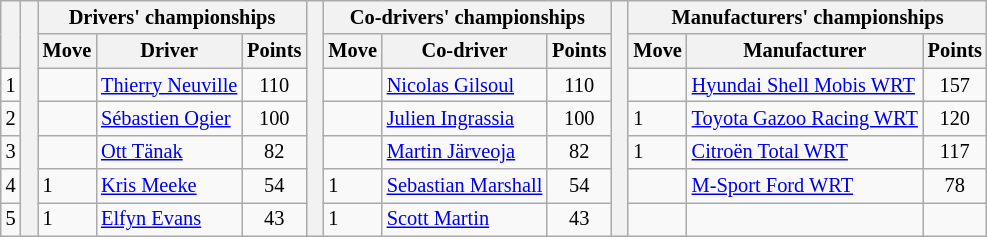<table class="wikitable" style="font-size:85%;">
<tr>
<th rowspan="2"></th>
<th rowspan="7" style="width:5px;"></th>
<th colspan="3">Drivers' championships</th>
<th rowspan="7" style="width:5px;"></th>
<th colspan="3">Co-drivers' championships</th>
<th rowspan="7" style="width:5px;"></th>
<th colspan="3">Manufacturers' championships</th>
</tr>
<tr>
<th>Move</th>
<th>Driver</th>
<th>Points</th>
<th>Move</th>
<th>Co-driver</th>
<th>Points</th>
<th>Move</th>
<th>Manufacturer</th>
<th>Points</th>
</tr>
<tr>
<td align="center">1</td>
<td></td>
<td nowrap><a href='#'>Thierry Neuville</a></td>
<td align="center">110</td>
<td></td>
<td><a href='#'>Nicolas Gilsoul</a></td>
<td align="center">110</td>
<td></td>
<td><a href='#'>Hyundai Shell Mobis WRT</a></td>
<td align="center">157</td>
</tr>
<tr>
<td align="center">2</td>
<td></td>
<td nowrap><a href='#'>Sébastien Ogier</a></td>
<td align="center">100</td>
<td></td>
<td><a href='#'>Julien Ingrassia</a></td>
<td align="center">100</td>
<td> 1</td>
<td nowrap><a href='#'>Toyota Gazoo Racing WRT</a></td>
<td align="center">120</td>
</tr>
<tr>
<td align="center">3</td>
<td></td>
<td><a href='#'>Ott Tänak</a></td>
<td align="center">82</td>
<td></td>
<td><a href='#'>Martin Järveoja</a></td>
<td align="center">82</td>
<td> 1</td>
<td><a href='#'>Citroën Total WRT</a></td>
<td align="center">117</td>
</tr>
<tr>
<td align="center">4</td>
<td> 1</td>
<td><a href='#'>Kris Meeke</a></td>
<td align="center">54</td>
<td> 1</td>
<td nowrap><a href='#'>Sebastian Marshall</a></td>
<td align="center">54</td>
<td></td>
<td><a href='#'>M-Sport Ford WRT</a></td>
<td align="center">78</td>
</tr>
<tr>
<td align="center">5</td>
<td> 1</td>
<td><a href='#'>Elfyn Evans</a></td>
<td align="center">43</td>
<td> 1</td>
<td><a href='#'>Scott Martin</a></td>
<td align="center">43</td>
<td></td>
<td></td>
<td></td>
</tr>
</table>
